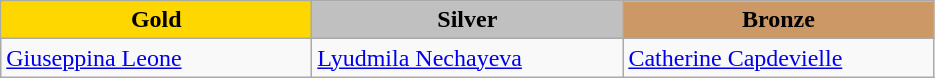<table class="wikitable" style="text-align:left">
<tr align="center">
<td width=200 bgcolor=gold><strong>Gold</strong></td>
<td width=200 bgcolor=silver><strong>Silver</strong></td>
<td width=200 bgcolor=CC9966><strong>Bronze</strong></td>
</tr>
<tr>
<td><a href='#'>Giuseppina Leone</a><br><em></em></td>
<td><a href='#'>Lyudmila Nechayeva</a><br><em></em></td>
<td><a href='#'>Catherine Capdevielle</a><br><em></em></td>
</tr>
</table>
